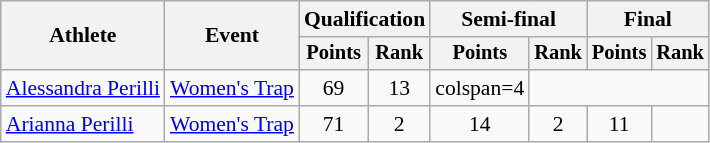<table class="wikitable" style="font-size:90%;">
<tr>
<th rowspan=2>Athlete</th>
<th rowspan=2>Event</th>
<th colspan=2>Qualification</th>
<th colspan=2>Semi-final</th>
<th colspan=2>Final</th>
</tr>
<tr style="font-size:95%">
<th>Points</th>
<th>Rank</th>
<th>Points</th>
<th>Rank</th>
<th>Points</th>
<th>Rank</th>
</tr>
<tr align=center>
<td align=left><a href='#'>Alessandra Perilli</a></td>
<td align=left><a href='#'>Women's Trap</a></td>
<td>69</td>
<td>13</td>
<td>colspan=4 </td>
</tr>
<tr align=center>
<td align=left><a href='#'>Arianna Perilli</a></td>
<td align=left><a href='#'>Women's Trap</a></td>
<td>71</td>
<td>2</td>
<td>14</td>
<td>2</td>
<td>11</td>
<td></td>
</tr>
</table>
